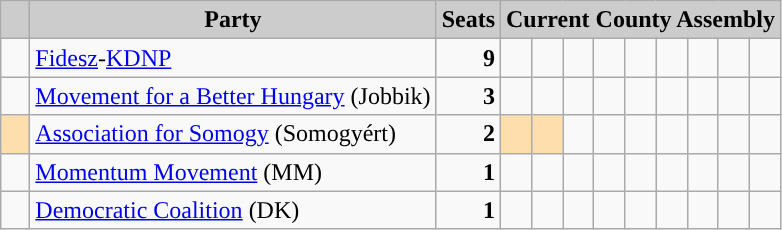<table class="wikitable">
<tr>
<th style="background:#ccc">   </th>
<th style="background:#ccc">Party</th>
<th style="background:#ccc">Seats</th>
<th style="background:#ccc" colspan="9">Current County Assembly</th>
</tr>
<tr>
<td style="background-color:"> </td>
<td><a href='#'>Fidesz</a>-<a href='#'>KDNP</a></td>
<td style="text-align: right"><strong>9</strong></td>
<td style="background-color:"> </td>
<td style="background-color:"> </td>
<td style="background-color:"> </td>
<td style="background-color:"> </td>
<td style="background-color:"> </td>
<td style="background-color:"> </td>
<td style="background-color:"> </td>
<td style="background-color:"> </td>
<td style="background-color:"> </td>
</tr>
<tr>
<td style="background-color:"> </td>
<td><a href='#'>Movement for a Better Hungary</a> (Jobbik)</td>
<td style="text-align: right"><strong>3</strong></td>
<td style="background-color:"> </td>
<td style="background-color:"> </td>
<td> </td>
<td> </td>
<td> </td>
<td> </td>
<td> </td>
<td> </td>
<td> </td>
</tr>
<tr>
<td style="background-color: #ffdead"> </td>
<td><a href='#'>Association for Somogy</a> (Somogyért)</td>
<td style="text-align: right"><strong>2</strong></td>
<td style="background-color: #ffdead"> </td>
<td style="background-color: #ffdead"> </td>
<td> </td>
<td> </td>
<td> </td>
<td> </td>
<td> </td>
<td> </td>
<td> </td>
</tr>
<tr>
<td style="background-color:"> </td>
<td><a href='#'>Momentum Movement</a> (MM)</td>
<td style="text-align: right"><strong>1</strong></td>
<td style="background-color:"> </td>
<td> </td>
<td> </td>
<td> </td>
<td> </td>
<td> </td>
<td> </td>
<td> </td>
<td> </td>
</tr>
<tr>
<td style="background-color:"> </td>
<td><a href='#'>Democratic Coalition</a> (DK)</td>
<td style="text-align: right"><strong>1</strong></td>
<td style="background-color:"> </td>
<td> </td>
<td> </td>
<td> </td>
<td> </td>
<td> </td>
<td> </td>
<td> </td>
<td> </td>
</tr>
</table>
